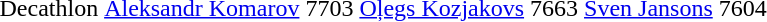<table>
<tr>
<td>Decathlon</td>
<td><a href='#'>Aleksandr Komarov</a><br></td>
<td>7703</td>
<td><a href='#'>Oļegs Kozjakovs</a><br></td>
<td>7663</td>
<td><a href='#'>Sven Jansons</a><br></td>
<td>7604</td>
</tr>
</table>
